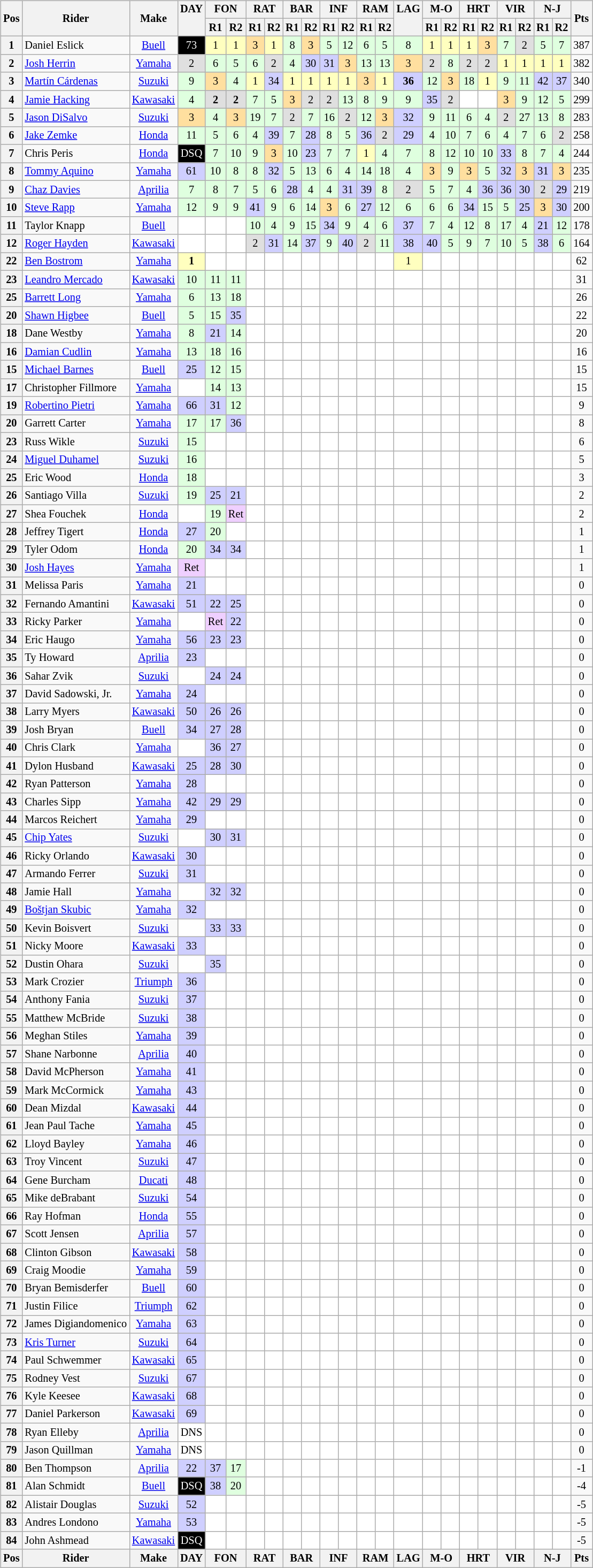<table>
<tr>
<td><br><table class="wikitable" style="font-size: 85%; text-align: center">
<tr valign="top">
<th valign="middle" rowspan=2>Pos</th>
<th valign="middle" rowspan=2>Rider</th>
<th valign="middle" rowspan=2>Make</th>
<th valign="top" rowspan=2>DAY</th>
<th colspan=2>FON</th>
<th colspan=2>RAT</th>
<th colspan=2>BAR</th>
<th colspan=2>INF</th>
<th colspan=2>RAM</th>
<th valign="top" rowspan=2>LAG</th>
<th colspan=2>M-O</th>
<th colspan=2>HRT</th>
<th colspan=2>VIR</th>
<th colspan=2>N-J</th>
<th valign="middle" rowspan=2>Pts</th>
</tr>
<tr>
<th>R1</th>
<th>R2</th>
<th>R1</th>
<th>R2</th>
<th>R1</th>
<th>R2</th>
<th>R1</th>
<th>R2</th>
<th>R1</th>
<th>R2</th>
<th>R1</th>
<th>R2</th>
<th>R1</th>
<th>R2</th>
<th>R1</th>
<th>R2</th>
<th>R1</th>
<th>R2</th>
</tr>
<tr>
<th>1</th>
<td align="left"> Daniel Eslick</td>
<td><a href='#'>Buell</a></td>
<td style="background:#000000; color:white;">73</td>
<td style="background:#ffffbf;">1</td>
<td style="background:#ffffbf;">1</td>
<td style="background:#ffdf9f;">3</td>
<td style="background:#ffffbf;">1</td>
<td style="background:#dfffdf;">8</td>
<td style="background:#ffdf9f;">3</td>
<td style="background:#dfffdf;">5</td>
<td style="background:#dfffdf;">12</td>
<td style="background:#dfffdf;">6</td>
<td style="background:#dfffdf;">5</td>
<td style="background:#dfffdf;">8</td>
<td style="background:#ffffbf;">1</td>
<td style="background:#ffffbf;">1</td>
<td style="background:#ffffbf;">1</td>
<td style="background:#ffdf9f;">3</td>
<td style="background:#dfffdf;">7</td>
<td style="background:#dfdfdf;">2</td>
<td style="background:#dfffdf;">5</td>
<td style="background:#dfffdf;">7</td>
<td>387</td>
</tr>
<tr>
<th>2</th>
<td align="left"> <a href='#'>Josh Herrin</a></td>
<td><a href='#'>Yamaha</a></td>
<td style="background:#dfdfdf;">2</td>
<td style="background:#dfffdf;">6</td>
<td style="background:#dfffdf;">5</td>
<td style="background:#dfffdf;">6</td>
<td style="background:#dfdfdf;">2</td>
<td style="background:#dfffdf;">4</td>
<td style="background:#cfcfff;">30</td>
<td style="background:#cfcfff;">31</td>
<td style="background:#ffdf9f;">3</td>
<td style="background:#dfffdf;">13</td>
<td style="background:#dfffdf;">13</td>
<td style="background:#ffdf9f;">3</td>
<td style="background:#dfdfdf;">2</td>
<td style="background:#dfffdf;">8</td>
<td style="background:#dfdfdf;">2</td>
<td style="background:#dfdfdf;">2</td>
<td style="background:#ffffbf;">1</td>
<td style="background:#ffffbf;">1</td>
<td style="background:#ffffbf;">1</td>
<td style="background:#ffffbf;">1</td>
<td>382</td>
</tr>
<tr>
<th>3</th>
<td align="left"> <a href='#'>Martín Cárdenas</a></td>
<td><a href='#'>Suzuki</a></td>
<td style="background:#dfffdf;">9</td>
<td style="background:#ffdf9f;">3</td>
<td style="background:#dfffdf;">4</td>
<td style="background:#ffffbf;">1</td>
<td style="background:#cfcfff;">34</td>
<td style="background:#ffffbf;">1</td>
<td style="background:#ffffbf;">1</td>
<td style="background:#ffffbf;">1</td>
<td style="background:#ffffbf;">1</td>
<td style="background:#ffdf9f;">3</td>
<td style="background:#ffffbf;">1</td>
<td style="background:#cfcfff;"><strong>36</strong></td>
<td style="background:#dfffdf;">12</td>
<td style="background:#ffdf9f;">3</td>
<td style="background:#dfffdf;">18</td>
<td style="background:#ffffbf;">1</td>
<td style="background:#dfffdf;">9</td>
<td style="background:#dfffdf;">11</td>
<td style="background:#cfcfff;">42</td>
<td style="background:#cfcfff;">37</td>
<td>340</td>
</tr>
<tr>
<th>4</th>
<td align="left"> <a href='#'>Jamie Hacking</a></td>
<td><a href='#'>Kawasaki</a></td>
<td style="background:#dfffdf;">4</td>
<td style="background:#dfdfdf;"><strong>2</strong></td>
<td style="background:#dfdfdf;"><strong>2</strong></td>
<td style="background:#dfffdf;">7</td>
<td style="background:#dfffdf;">5</td>
<td style="background:#ffdf9f;">3</td>
<td style="background:#dfdfdf;">2</td>
<td style="background:#dfdfdf;">2</td>
<td style="background:#dfffdf;">13</td>
<td style="background:#dfffdf;">8</td>
<td style="background:#dfffdf;">9</td>
<td style="background:#dfffdf;">9</td>
<td style="background:#cfcfff;">35</td>
<td style="background:#dfdfdf;">2</td>
<td style="background:#ffffff;"></td>
<td style="background:#ffffff;"></td>
<td style="background:#ffdf9f;">3</td>
<td style="background:#dfffdf;">9</td>
<td style="background:#dfffdf;">12</td>
<td style="background:#dfffdf;">5</td>
<td>299</td>
</tr>
<tr>
<th>5</th>
<td align="left"> <a href='#'>Jason DiSalvo</a></td>
<td><a href='#'>Suzuki</a></td>
<td style="background:#ffdf9f;">3</td>
<td style="background:#dfffdf;">4</td>
<td style="background:#ffdf9f;">3</td>
<td style="background:#dfffdf;">19</td>
<td style="background:#dfffdf;">7</td>
<td style="background:#dfdfdf;">2</td>
<td style="background:#dfffdf;">7</td>
<td style="background:#dfffdf;">16</td>
<td style="background:#dfdfdf;">2</td>
<td style="background:#dfffdf;">12</td>
<td style="background:#ffdf9f;">3</td>
<td style="background:#cfcfff;">32</td>
<td style="background:#dfffdf;">9</td>
<td style="background:#dfffdf;">11</td>
<td style="background:#dfffdf;">6</td>
<td style="background:#dfffdf;">4</td>
<td style="background:#dfdfdf;">2</td>
<td style="background:#dfffdf;">27</td>
<td style="background:#dfffdf;">13</td>
<td style="background:#dfffdf;">8</td>
<td>283</td>
</tr>
<tr>
<th>6</th>
<td align="left"> <a href='#'>Jake Zemke</a></td>
<td><a href='#'>Honda</a></td>
<td style="background:#dfffdf;">11</td>
<td style="background:#dfffdf;">5</td>
<td style="background:#dfffdf;">6</td>
<td style="background:#dfffdf;">4</td>
<td style="background:#cfcfff;">39</td>
<td style="background:#dfffdf;">7</td>
<td style="background:#cfcfff;">28</td>
<td style="background:#dfffdf;">8</td>
<td style="background:#dfffdf;">5</td>
<td style="background:#cfcfff;">36</td>
<td style="background:#dfdfdf;">2</td>
<td style="background:#cfcfff;">29</td>
<td style="background:#dfffdf;">4</td>
<td style="background:#dfffdf;">10</td>
<td style="background:#dfffdf;">7</td>
<td style="background:#dfffdf;">6</td>
<td style="background:#dfffdf;">4</td>
<td style="background:#dfffdf;">7</td>
<td style="background:#dfffdf;">6</td>
<td style="background:#dfdfdf;">2</td>
<td>258</td>
</tr>
<tr>
<th>7</th>
<td align="left"> Chris Peris</td>
<td><a href='#'>Honda</a></td>
<td style="background:#000000; color:white;">DSQ</td>
<td style="background:#dfffdf;">7</td>
<td style="background:#dfffdf;">10</td>
<td style="background:#dfffdf;">9</td>
<td style="background:#ffdf9f;">3</td>
<td style="background:#dfffdf;">10</td>
<td style="background:#cfcfff;">23</td>
<td style="background:#dfffdf;">7</td>
<td style="background:#dfffdf;">7</td>
<td style="background:#ffffbf;">1</td>
<td style="background:#dfffdf;">4</td>
<td style="background:#dfffdf;">7</td>
<td style="background:#dfffdf;">8</td>
<td style="background:#dfffdf;">12</td>
<td style="background:#dfffdf;">10</td>
<td style="background:#dfffdf;">10</td>
<td style="background:#cfcfff;">33</td>
<td style="background:#dfffdf;">8</td>
<td style="background:#dfffdf;">7</td>
<td style="background:#dfffdf;">4</td>
<td>244</td>
</tr>
<tr>
<th>8</th>
<td align="left"> <a href='#'>Tommy Aquino</a></td>
<td><a href='#'>Yamaha</a></td>
<td style="background:#cfcfff;">61</td>
<td style="background:#dfffdf;">10</td>
<td style="background:#dfffdf;">8</td>
<td style="background:#dfffdf;">8</td>
<td style="background:#cfcfff;">32</td>
<td style="background:#dfffdf;">5</td>
<td style="background:#dfffdf;">13</td>
<td style="background:#dfffdf;">6</td>
<td style="background:#dfffdf;">4</td>
<td style="background:#dfffdf;">14</td>
<td style="background:#dfffdf;">18</td>
<td style="background:#dfffdf;">4</td>
<td style="background:#ffdf9f;">3</td>
<td style="background:#dfffdf;">9</td>
<td style="background:#ffdf9f;">3</td>
<td style="background:#dfffdf;">5</td>
<td style="background:#cfcfff;">32</td>
<td style="background:#ffdf9f;">3</td>
<td style="background:#cfcfff;">31</td>
<td style="background:#ffdf9f;">3</td>
<td>235</td>
</tr>
<tr>
<th>9</th>
<td align="left"> <a href='#'>Chaz Davies</a></td>
<td><a href='#'>Aprilia</a></td>
<td style="background:#dfffdf;">7</td>
<td style="background:#dfffdf;">8</td>
<td style="background:#dfffdf;">7</td>
<td style="background:#dfffdf;">5</td>
<td style="background:#dfffdf;">6</td>
<td style="background:#cfcfff;">28</td>
<td style="background:#dfffdf;">4</td>
<td style="background:#dfffdf;">4</td>
<td style="background:#cfcfff;">31</td>
<td style="background:#cfcfff;">39</td>
<td style="background:#dfffdf;">8</td>
<td style="background:#dfdfdf;">2</td>
<td style="background:#dfffdf;">5</td>
<td style="background:#dfffdf;">7</td>
<td style="background:#dfffdf;">4</td>
<td style="background:#cfcfff;">36</td>
<td style="background:#cfcfff;">36</td>
<td style="background:#cfcfff;">30</td>
<td style="background:#dfdfdf;">2</td>
<td style="background:#cfcfff;">29</td>
<td>219</td>
</tr>
<tr>
<th>10</th>
<td align="left"> <a href='#'>Steve Rapp</a></td>
<td><a href='#'>Yamaha</a></td>
<td style="background:#dfffdf;">12</td>
<td style="background:#dfffdf;">9</td>
<td style="background:#dfffdf;">9</td>
<td style="background:#cfcfff;">41</td>
<td style="background:#dfffdf;">9</td>
<td style="background:#dfffdf;">6</td>
<td style="background:#dfffdf;">14</td>
<td style="background:#ffdf9f;">3</td>
<td style="background:#dfffdf;">6</td>
<td style="background:#cfcfff;">27</td>
<td style="background:#dfffdf;">12</td>
<td style="background:#dfffdf;">6</td>
<td style="background:#dfffdf;">6</td>
<td style="background:#dfffdf;">6</td>
<td style="background:#cfcfff;">34</td>
<td style="background:#dfffdf;">15</td>
<td style="background:#dfffdf;">5</td>
<td style="background:#cfcfff;">25</td>
<td style="background:#ffdf9f;">3</td>
<td style="background:#cfcfff;">30</td>
<td>200</td>
</tr>
<tr>
<th>11</th>
<td align="left"> Taylor Knapp</td>
<td><a href='#'>Buell</a></td>
<td style="background:#ffffff;"></td>
<td style="background:#ffffff;"></td>
<td style="background:#ffffff;"></td>
<td style="background:#dfffdf;">10</td>
<td style="background:#dfffdf;">4</td>
<td style="background:#dfffdf;">9</td>
<td style="background:#dfffdf;">15</td>
<td style="background:#cfcfff;">34</td>
<td style="background:#dfffdf;">9</td>
<td style="background:#dfffdf;">4</td>
<td style="background:#dfffdf;">6</td>
<td style="background:#cfcfff;">37</td>
<td style="background:#dfffdf;">7</td>
<td style="background:#dfffdf;">4</td>
<td style="background:#dfffdf;">12</td>
<td style="background:#dfffdf;">8</td>
<td style="background:#dfffdf;">17</td>
<td style="background:#dfffdf;">4</td>
<td style="background:#cfcfff;">21</td>
<td style="background:#dfffdf;">12</td>
<td>178</td>
</tr>
<tr>
<th>12</th>
<td align="left"> <a href='#'>Roger Hayden</a></td>
<td><a href='#'>Kawasaki</a></td>
<td style="background:#ffffff;"></td>
<td style="background:#ffffff;"></td>
<td style="background:#ffffff;"></td>
<td style="background:#dfdfdf;">2</td>
<td style="background:#cfcfff;">31</td>
<td style="background:#dfffdf;">14</td>
<td style="background:#cfcfff;">37</td>
<td style="background:#dfffdf;">9</td>
<td style="background:#cfcfff;">40</td>
<td style="background:#dfdfdf;">2</td>
<td style="background:#dfffdf;">11</td>
<td style="background:#cfcfff;">38</td>
<td style="background:#cfcfff;">40</td>
<td style="background:#dfffdf;">5</td>
<td style="background:#dfffdf;">9</td>
<td style="background:#dfffdf;">7</td>
<td style="background:#dfffdf;">10</td>
<td style="background:#dfffdf;">5</td>
<td style="background:#cfcfff;">38</td>
<td style="background:#dfffdf;">6</td>
<td>164</td>
</tr>
<tr>
<th>22</th>
<td align="left"> <a href='#'>Ben Bostrom</a></td>
<td><a href='#'>Yamaha</a></td>
<td style="background:#ffffbf;"><strong>1</strong></td>
<td style="background:#ffffff;"></td>
<td style="background:#ffffff;"></td>
<td style="background:#ffffff;"></td>
<td style="background:#ffffff;"></td>
<td style="background:#ffffff;"></td>
<td style="background:#ffffff;"></td>
<td style="background:#ffffff;"></td>
<td style="background:#ffffff;"></td>
<td style="background:#ffffff;"></td>
<td style="background:#ffffff;"></td>
<td style="background:#ffffbf;">1</td>
<td style="background:#ffffff;"></td>
<td style="background:#ffffff;"></td>
<td style="background:#ffffff;"></td>
<td style="background:#ffffff;"></td>
<td style="background:#ffffff;"></td>
<td style="background:#ffffff;"></td>
<td style="background:#ffffff;"></td>
<td style="background:#ffffff;"></td>
<td>62</td>
</tr>
<tr>
<th>23</th>
<td align="left"> <a href='#'>Leandro Mercado</a></td>
<td><a href='#'>Kawasaki</a></td>
<td style="background:#dfffdf;">10</td>
<td style="background:#dfffdf;">11</td>
<td style="background:#dfffdf;">11</td>
<td style="background:#ffffff;"></td>
<td style="background:#ffffff;"></td>
<td style="background:#ffffff;"></td>
<td style="background:#ffffff;"></td>
<td style="background:#ffffff;"></td>
<td style="background:#ffffff;"></td>
<td style="background:#ffffff;"></td>
<td style="background:#ffffff;"></td>
<td style="background:#ffffff;"></td>
<td style="background:#ffffff;"></td>
<td style="background:#ffffff;"></td>
<td style="background:#ffffff;"></td>
<td style="background:#ffffff;"></td>
<td style="background:#ffffff;"></td>
<td style="background:#ffffff;"></td>
<td style="background:#ffffff;"></td>
<td style="background:#ffffff;"></td>
<td>31</td>
</tr>
<tr>
<th>25</th>
<td align="left"> <a href='#'>Barrett Long</a></td>
<td><a href='#'>Yamaha</a></td>
<td style="background:#dfffdf;">6</td>
<td style="background:#dfffdf;">13</td>
<td style="background:#dfffdf;">18</td>
<td style="background:#ffffff;"></td>
<td style="background:#ffffff;"></td>
<td style="background:#ffffff;"></td>
<td style="background:#ffffff;"></td>
<td style="background:#ffffff;"></td>
<td style="background:#ffffff;"></td>
<td style="background:#ffffff;"></td>
<td style="background:#ffffff;"></td>
<td style="background:#ffffff;"></td>
<td style="background:#ffffff;"></td>
<td style="background:#ffffff;"></td>
<td style="background:#ffffff;"></td>
<td style="background:#ffffff;"></td>
<td style="background:#ffffff;"></td>
<td style="background:#ffffff;"></td>
<td style="background:#ffffff;"></td>
<td style="background:#ffffff;"></td>
<td>26</td>
</tr>
<tr>
<th>20</th>
<td align="left"> <a href='#'>Shawn Higbee</a></td>
<td><a href='#'>Buell</a></td>
<td style="background:#dfffdf;">5</td>
<td style="background:#dfffdf;">15</td>
<td style="background:#cfcfff;">35</td>
<td style="background:#ffffff;"></td>
<td style="background:#ffffff;"></td>
<td style="background:#ffffff;"></td>
<td style="background:#ffffff;"></td>
<td style="background:#ffffff;"></td>
<td style="background:#ffffff;"></td>
<td style="background:#ffffff;"></td>
<td style="background:#ffffff;"></td>
<td style="background:#ffffff;"></td>
<td style="background:#ffffff;"></td>
<td style="background:#ffffff;"></td>
<td style="background:#ffffff;"></td>
<td style="background:#ffffff;"></td>
<td style="background:#ffffff;"></td>
<td style="background:#ffffff;"></td>
<td style="background:#ffffff;"></td>
<td style="background:#ffffff;"></td>
<td>22</td>
</tr>
<tr>
<th>18</th>
<td align="left"> Dane Westby</td>
<td><a href='#'>Yamaha</a></td>
<td style="background:#dfffdf;">8</td>
<td style="background:#cfcfff;">21</td>
<td style="background:#dfffdf;">14</td>
<td style="background:#ffffff;"></td>
<td style="background:#ffffff;"></td>
<td style="background:#ffffff;"></td>
<td style="background:#ffffff;"></td>
<td style="background:#ffffff;"></td>
<td style="background:#ffffff;"></td>
<td style="background:#ffffff;"></td>
<td style="background:#ffffff;"></td>
<td style="background:#ffffff;"></td>
<td style="background:#ffffff;"></td>
<td style="background:#ffffff;"></td>
<td style="background:#ffffff;"></td>
<td style="background:#ffffff;"></td>
<td style="background:#ffffff;"></td>
<td style="background:#ffffff;"></td>
<td style="background:#ffffff;"></td>
<td style="background:#ffffff;"></td>
<td>20</td>
</tr>
<tr>
<th>16</th>
<td align="left"> <a href='#'>Damian Cudlin</a></td>
<td><a href='#'>Yamaha</a></td>
<td style="background:#dfffdf;">13</td>
<td style="background:#dfffdf;">18</td>
<td style="background:#dfffdf;">16</td>
<td style="background:#ffffff;"></td>
<td style="background:#ffffff;"></td>
<td style="background:#ffffff;"></td>
<td style="background:#ffffff;"></td>
<td style="background:#ffffff;"></td>
<td style="background:#ffffff;"></td>
<td style="background:#ffffff;"></td>
<td style="background:#ffffff;"></td>
<td style="background:#ffffff;"></td>
<td style="background:#ffffff;"></td>
<td style="background:#ffffff;"></td>
<td style="background:#ffffff;"></td>
<td style="background:#ffffff;"></td>
<td style="background:#ffffff;"></td>
<td style="background:#ffffff;"></td>
<td style="background:#ffffff;"></td>
<td style="background:#ffffff;"></td>
<td>16</td>
</tr>
<tr>
<th>15</th>
<td align="left"> <a href='#'>Michael Barnes</a></td>
<td><a href='#'>Buell</a></td>
<td style="background:#cfcfff;">25</td>
<td style="background:#dfffdf;">12</td>
<td style="background:#dfffdf;">15</td>
<td style="background:#ffffff;"></td>
<td style="background:#ffffff;"></td>
<td style="background:#ffffff;"></td>
<td style="background:#ffffff;"></td>
<td style="background:#ffffff;"></td>
<td style="background:#ffffff;"></td>
<td style="background:#ffffff;"></td>
<td style="background:#ffffff;"></td>
<td style="background:#ffffff;"></td>
<td style="background:#ffffff;"></td>
<td style="background:#ffffff;"></td>
<td style="background:#ffffff;"></td>
<td style="background:#ffffff;"></td>
<td style="background:#ffffff;"></td>
<td style="background:#ffffff;"></td>
<td style="background:#ffffff;"></td>
<td style="background:#ffffff;"></td>
<td>15</td>
</tr>
<tr>
<th>17</th>
<td align="left"> Christopher Fillmore</td>
<td><a href='#'>Yamaha</a></td>
<td style="background:#ffffff;"></td>
<td style="background:#dfffdf;">14</td>
<td style="background:#dfffdf;">13</td>
<td style="background:#ffffff;"></td>
<td style="background:#ffffff;"></td>
<td style="background:#ffffff;"></td>
<td style="background:#ffffff;"></td>
<td style="background:#ffffff;"></td>
<td style="background:#ffffff;"></td>
<td style="background:#ffffff;"></td>
<td style="background:#ffffff;"></td>
<td style="background:#ffffff;"></td>
<td style="background:#ffffff;"></td>
<td style="background:#ffffff;"></td>
<td style="background:#ffffff;"></td>
<td style="background:#ffffff;"></td>
<td style="background:#ffffff;"></td>
<td style="background:#ffffff;"></td>
<td style="background:#ffffff;"></td>
<td style="background:#ffffff;"></td>
<td>15</td>
</tr>
<tr>
<th>19</th>
<td align="left"> <a href='#'>Robertino Pietri</a></td>
<td><a href='#'>Yamaha</a></td>
<td style="background:#cfcfff;">66</td>
<td style="background:#cfcfff;">31</td>
<td style="background:#dfffdf;">12</td>
<td style="background:#ffffff;"></td>
<td style="background:#ffffff;"></td>
<td style="background:#ffffff;"></td>
<td style="background:#ffffff;"></td>
<td style="background:#ffffff;"></td>
<td style="background:#ffffff;"></td>
<td style="background:#ffffff;"></td>
<td style="background:#ffffff;"></td>
<td style="background:#ffffff;"></td>
<td style="background:#ffffff;"></td>
<td style="background:#ffffff;"></td>
<td style="background:#ffffff;"></td>
<td style="background:#ffffff;"></td>
<td style="background:#ffffff;"></td>
<td style="background:#ffffff;"></td>
<td style="background:#ffffff;"></td>
<td style="background:#ffffff;"></td>
<td>9</td>
</tr>
<tr>
<th>20</th>
<td align="left"> Garrett Carter</td>
<td><a href='#'>Yamaha</a></td>
<td style="background:#dfffdf;">17</td>
<td style="background:#dfffdf;">17</td>
<td style="background:#cfcfff;">36</td>
<td style="background:#ffffff;"></td>
<td style="background:#ffffff;"></td>
<td style="background:#ffffff;"></td>
<td style="background:#ffffff;"></td>
<td style="background:#ffffff;"></td>
<td style="background:#ffffff;"></td>
<td style="background:#ffffff;"></td>
<td style="background:#ffffff;"></td>
<td style="background:#ffffff;"></td>
<td style="background:#ffffff;"></td>
<td style="background:#ffffff;"></td>
<td style="background:#ffffff;"></td>
<td style="background:#ffffff;"></td>
<td style="background:#ffffff;"></td>
<td style="background:#ffffff;"></td>
<td style="background:#ffffff;"></td>
<td style="background:#ffffff;"></td>
<td>8</td>
</tr>
<tr>
<th>23</th>
<td align="left"> Russ Wikle</td>
<td><a href='#'>Suzuki</a></td>
<td style="background:#dfffdf;">15</td>
<td style="background:#ffffff;"></td>
<td style="background:#ffffff;"></td>
<td style="background:#ffffff;"></td>
<td style="background:#ffffff;"></td>
<td style="background:#ffffff;"></td>
<td style="background:#ffffff;"></td>
<td style="background:#ffffff;"></td>
<td style="background:#ffffff;"></td>
<td style="background:#ffffff;"></td>
<td style="background:#ffffff;"></td>
<td style="background:#ffffff;"></td>
<td style="background:#ffffff;"></td>
<td style="background:#ffffff;"></td>
<td style="background:#ffffff;"></td>
<td style="background:#ffffff;"></td>
<td style="background:#ffffff;"></td>
<td style="background:#ffffff;"></td>
<td style="background:#ffffff;"></td>
<td style="background:#ffffff;"></td>
<td>6</td>
</tr>
<tr>
<th>24</th>
<td align="left"> <a href='#'>Miguel Duhamel</a></td>
<td><a href='#'>Suzuki</a></td>
<td style="background:#dfffdf;">16</td>
<td style="background:#ffffff;"></td>
<td style="background:#ffffff;"></td>
<td style="background:#ffffff;"></td>
<td style="background:#ffffff;"></td>
<td style="background:#ffffff;"></td>
<td style="background:#ffffff;"></td>
<td style="background:#ffffff;"></td>
<td style="background:#ffffff;"></td>
<td style="background:#ffffff;"></td>
<td style="background:#ffffff;"></td>
<td style="background:#ffffff;"></td>
<td style="background:#ffffff;"></td>
<td style="background:#ffffff;"></td>
<td style="background:#ffffff;"></td>
<td style="background:#ffffff;"></td>
<td style="background:#ffffff;"></td>
<td style="background:#ffffff;"></td>
<td style="background:#ffffff;"></td>
<td style="background:#ffffff;"></td>
<td>5</td>
</tr>
<tr>
<th>25</th>
<td align="left"> Eric Wood</td>
<td><a href='#'>Honda</a></td>
<td style="background:#dfffdf;">18</td>
<td style="background:#ffffff;"></td>
<td style="background:#ffffff;"></td>
<td style="background:#ffffff;"></td>
<td style="background:#ffffff;"></td>
<td style="background:#ffffff;"></td>
<td style="background:#ffffff;"></td>
<td style="background:#ffffff;"></td>
<td style="background:#ffffff;"></td>
<td style="background:#ffffff;"></td>
<td style="background:#ffffff;"></td>
<td style="background:#ffffff;"></td>
<td style="background:#ffffff;"></td>
<td style="background:#ffffff;"></td>
<td style="background:#ffffff;"></td>
<td style="background:#ffffff;"></td>
<td style="background:#ffffff;"></td>
<td style="background:#ffffff;"></td>
<td style="background:#ffffff;"></td>
<td style="background:#ffffff;"></td>
<td>3</td>
</tr>
<tr>
<th>26</th>
<td align="left"> Santiago Villa</td>
<td><a href='#'>Suzuki</a></td>
<td style="background:#dfffdf;">19</td>
<td style="background:#cfcfff;">25</td>
<td style="background:#cfcfff;">21</td>
<td style="background:#ffffff;"></td>
<td style="background:#ffffff;"></td>
<td style="background:#ffffff;"></td>
<td style="background:#ffffff;"></td>
<td style="background:#ffffff;"></td>
<td style="background:#ffffff;"></td>
<td style="background:#ffffff;"></td>
<td style="background:#ffffff;"></td>
<td style="background:#ffffff;"></td>
<td style="background:#ffffff;"></td>
<td style="background:#ffffff;"></td>
<td style="background:#ffffff;"></td>
<td style="background:#ffffff;"></td>
<td style="background:#ffffff;"></td>
<td style="background:#ffffff;"></td>
<td style="background:#ffffff;"></td>
<td style="background:#ffffff;"></td>
<td>2</td>
</tr>
<tr>
<th>27</th>
<td align="left"> Shea Fouchek</td>
<td><a href='#'>Honda</a></td>
<td style="background:#ffffff;"></td>
<td style="background:#dfffdf;">19</td>
<td style="background:#efcfff;">Ret</td>
<td style="background:#ffffff;"></td>
<td style="background:#ffffff;"></td>
<td style="background:#ffffff;"></td>
<td style="background:#ffffff;"></td>
<td style="background:#ffffff;"></td>
<td style="background:#ffffff;"></td>
<td style="background:#ffffff;"></td>
<td style="background:#ffffff;"></td>
<td style="background:#ffffff;"></td>
<td style="background:#ffffff;"></td>
<td style="background:#ffffff;"></td>
<td style="background:#ffffff;"></td>
<td style="background:#ffffff;"></td>
<td style="background:#ffffff;"></td>
<td style="background:#ffffff;"></td>
<td style="background:#ffffff;"></td>
<td style="background:#ffffff;"></td>
<td>2</td>
</tr>
<tr>
<th>28</th>
<td align="left"> Jeffrey Tigert</td>
<td><a href='#'>Honda</a></td>
<td style="background:#cfcfff;">27</td>
<td style="background:#dfffdf;">20</td>
<td style="background:#ffffff;"></td>
<td style="background:#ffffff;"></td>
<td style="background:#ffffff;"></td>
<td style="background:#ffffff;"></td>
<td style="background:#ffffff;"></td>
<td style="background:#ffffff;"></td>
<td style="background:#ffffff;"></td>
<td style="background:#ffffff;"></td>
<td style="background:#ffffff;"></td>
<td style="background:#ffffff;"></td>
<td style="background:#ffffff;"></td>
<td style="background:#ffffff;"></td>
<td style="background:#ffffff;"></td>
<td style="background:#ffffff;"></td>
<td style="background:#ffffff;"></td>
<td style="background:#ffffff;"></td>
<td style="background:#ffffff;"></td>
<td style="background:#ffffff;"></td>
<td>1</td>
</tr>
<tr>
<th>29</th>
<td align="left"> Tyler Odom</td>
<td><a href='#'>Honda</a></td>
<td style="background:#dfffdf;">20</td>
<td style="background:#cfcfff;">34</td>
<td style="background:#cfcfff;">34</td>
<td style="background:#ffffff;"></td>
<td style="background:#ffffff;"></td>
<td style="background:#ffffff;"></td>
<td style="background:#ffffff;"></td>
<td style="background:#ffffff;"></td>
<td style="background:#ffffff;"></td>
<td style="background:#ffffff;"></td>
<td style="background:#ffffff;"></td>
<td style="background:#ffffff;"></td>
<td style="background:#ffffff;"></td>
<td style="background:#ffffff;"></td>
<td style="background:#ffffff;"></td>
<td style="background:#ffffff;"></td>
<td style="background:#ffffff;"></td>
<td style="background:#ffffff;"></td>
<td style="background:#ffffff;"></td>
<td style="background:#ffffff;"></td>
<td>1</td>
</tr>
<tr>
<th>30</th>
<td align="left"> <a href='#'>Josh Hayes</a></td>
<td><a href='#'>Yamaha</a></td>
<td style="background:#efcfff;">Ret</td>
<td style="background:#ffffff;"></td>
<td style="background:#ffffff;"></td>
<td style="background:#ffffff;"></td>
<td style="background:#ffffff;"></td>
<td style="background:#ffffff;"></td>
<td style="background:#ffffff;"></td>
<td style="background:#ffffff;"></td>
<td style="background:#ffffff;"></td>
<td style="background:#ffffff;"></td>
<td style="background:#ffffff;"></td>
<td style="background:#ffffff;"></td>
<td style="background:#ffffff;"></td>
<td style="background:#ffffff;"></td>
<td style="background:#ffffff;"></td>
<td style="background:#ffffff;"></td>
<td style="background:#ffffff;"></td>
<td style="background:#ffffff;"></td>
<td style="background:#ffffff;"></td>
<td style="background:#ffffff;"></td>
<td>1</td>
</tr>
<tr>
<th>31</th>
<td align="left"> Melissa Paris</td>
<td><a href='#'>Yamaha</a></td>
<td style="background:#cfcfff;">21</td>
<td style="background:#ffffff;"></td>
<td style="background:#ffffff;"></td>
<td style="background:#ffffff;"></td>
<td style="background:#ffffff;"></td>
<td style="background:#ffffff;"></td>
<td style="background:#ffffff;"></td>
<td style="background:#ffffff;"></td>
<td style="background:#ffffff;"></td>
<td style="background:#ffffff;"></td>
<td style="background:#ffffff;"></td>
<td style="background:#ffffff;"></td>
<td style="background:#ffffff;"></td>
<td style="background:#ffffff;"></td>
<td style="background:#ffffff;"></td>
<td style="background:#ffffff;"></td>
<td style="background:#ffffff;"></td>
<td style="background:#ffffff;"></td>
<td style="background:#ffffff;"></td>
<td style="background:#ffffff;"></td>
<td>0</td>
</tr>
<tr>
<th>32</th>
<td align="left"> Fernando Amantini</td>
<td><a href='#'>Kawasaki</a></td>
<td style="background:#cfcfff;">51</td>
<td style="background:#cfcfff;">22</td>
<td style="background:#cfcfff;">25</td>
<td style="background:#ffffff;"></td>
<td style="background:#ffffff;"></td>
<td style="background:#ffffff;"></td>
<td style="background:#ffffff;"></td>
<td style="background:#ffffff;"></td>
<td style="background:#ffffff;"></td>
<td style="background:#ffffff;"></td>
<td style="background:#ffffff;"></td>
<td style="background:#ffffff;"></td>
<td style="background:#ffffff;"></td>
<td style="background:#ffffff;"></td>
<td style="background:#ffffff;"></td>
<td style="background:#ffffff;"></td>
<td style="background:#ffffff;"></td>
<td style="background:#ffffff;"></td>
<td style="background:#ffffff;"></td>
<td style="background:#ffffff;"></td>
<td>0</td>
</tr>
<tr>
<th>33</th>
<td align="left"> Ricky Parker</td>
<td><a href='#'>Yamaha</a></td>
<td style="background:#ffffff;"></td>
<td style="background:#efcfff;">Ret</td>
<td style="background:#cfcfff;">22</td>
<td style="background:#ffffff;"></td>
<td style="background:#ffffff;"></td>
<td style="background:#ffffff;"></td>
<td style="background:#ffffff;"></td>
<td style="background:#ffffff;"></td>
<td style="background:#ffffff;"></td>
<td style="background:#ffffff;"></td>
<td style="background:#ffffff;"></td>
<td style="background:#ffffff;"></td>
<td style="background:#ffffff;"></td>
<td style="background:#ffffff;"></td>
<td style="background:#ffffff;"></td>
<td style="background:#ffffff;"></td>
<td style="background:#ffffff;"></td>
<td style="background:#ffffff;"></td>
<td style="background:#ffffff;"></td>
<td style="background:#ffffff;"></td>
<td>0</td>
</tr>
<tr>
<th>34</th>
<td align="left"> Eric Haugo</td>
<td><a href='#'>Yamaha</a></td>
<td style="background:#cfcfff;">56</td>
<td style="background:#cfcfff;">23</td>
<td style="background:#cfcfff;">23</td>
<td style="background:#ffffff;"></td>
<td style="background:#ffffff;"></td>
<td style="background:#ffffff;"></td>
<td style="background:#ffffff;"></td>
<td style="background:#ffffff;"></td>
<td style="background:#ffffff;"></td>
<td style="background:#ffffff;"></td>
<td style="background:#ffffff;"></td>
<td style="background:#ffffff;"></td>
<td style="background:#ffffff;"></td>
<td style="background:#ffffff;"></td>
<td style="background:#ffffff;"></td>
<td style="background:#ffffff;"></td>
<td style="background:#ffffff;"></td>
<td style="background:#ffffff;"></td>
<td style="background:#ffffff;"></td>
<td style="background:#ffffff;"></td>
<td>0</td>
</tr>
<tr>
<th>35</th>
<td align="left"> Ty Howard</td>
<td><a href='#'>Aprilia</a></td>
<td style="background:#cfcfff;">23</td>
<td style="background:#ffffff;"></td>
<td style="background:#ffffff;"></td>
<td style="background:#ffffff;"></td>
<td style="background:#ffffff;"></td>
<td style="background:#ffffff;"></td>
<td style="background:#ffffff;"></td>
<td style="background:#ffffff;"></td>
<td style="background:#ffffff;"></td>
<td style="background:#ffffff;"></td>
<td style="background:#ffffff;"></td>
<td style="background:#ffffff;"></td>
<td style="background:#ffffff;"></td>
<td style="background:#ffffff;"></td>
<td style="background:#ffffff;"></td>
<td style="background:#ffffff;"></td>
<td style="background:#ffffff;"></td>
<td style="background:#ffffff;"></td>
<td style="background:#ffffff;"></td>
<td style="background:#ffffff;"></td>
<td>0</td>
</tr>
<tr>
<th>36</th>
<td align="left"> Sahar Zvik</td>
<td><a href='#'>Suzuki</a></td>
<td style="background:#ffffff;"></td>
<td style="background:#cfcfff;">24</td>
<td style="background:#cfcfff;">24</td>
<td style="background:#ffffff;"></td>
<td style="background:#ffffff;"></td>
<td style="background:#ffffff;"></td>
<td style="background:#ffffff;"></td>
<td style="background:#ffffff;"></td>
<td style="background:#ffffff;"></td>
<td style="background:#ffffff;"></td>
<td style="background:#ffffff;"></td>
<td style="background:#ffffff;"></td>
<td style="background:#ffffff;"></td>
<td style="background:#ffffff;"></td>
<td style="background:#ffffff;"></td>
<td style="background:#ffffff;"></td>
<td style="background:#ffffff;"></td>
<td style="background:#ffffff;"></td>
<td style="background:#ffffff;"></td>
<td style="background:#ffffff;"></td>
<td>0</td>
</tr>
<tr>
<th>37</th>
<td align="left"> David Sadowski, Jr.</td>
<td><a href='#'>Yamaha</a></td>
<td style="background:#cfcfff;">24</td>
<td style="background:#ffffff;"></td>
<td style="background:#ffffff;"></td>
<td style="background:#ffffff;"></td>
<td style="background:#ffffff;"></td>
<td style="background:#ffffff;"></td>
<td style="background:#ffffff;"></td>
<td style="background:#ffffff;"></td>
<td style="background:#ffffff;"></td>
<td style="background:#ffffff;"></td>
<td style="background:#ffffff;"></td>
<td style="background:#ffffff;"></td>
<td style="background:#ffffff;"></td>
<td style="background:#ffffff;"></td>
<td style="background:#ffffff;"></td>
<td style="background:#ffffff;"></td>
<td style="background:#ffffff;"></td>
<td style="background:#ffffff;"></td>
<td style="background:#ffffff;"></td>
<td style="background:#ffffff;"></td>
<td>0</td>
</tr>
<tr>
<th>38</th>
<td align="left"> Larry Myers</td>
<td><a href='#'>Kawasaki</a></td>
<td style="background:#cfcfff;">50</td>
<td style="background:#cfcfff;">26</td>
<td style="background:#cfcfff;">26</td>
<td style="background:#ffffff;"></td>
<td style="background:#ffffff;"></td>
<td style="background:#ffffff;"></td>
<td style="background:#ffffff;"></td>
<td style="background:#ffffff;"></td>
<td style="background:#ffffff;"></td>
<td style="background:#ffffff;"></td>
<td style="background:#ffffff;"></td>
<td style="background:#ffffff;"></td>
<td style="background:#ffffff;"></td>
<td style="background:#ffffff;"></td>
<td style="background:#ffffff;"></td>
<td style="background:#ffffff;"></td>
<td style="background:#ffffff;"></td>
<td style="background:#ffffff;"></td>
<td style="background:#ffffff;"></td>
<td style="background:#ffffff;"></td>
<td>0</td>
</tr>
<tr>
<th>39</th>
<td align="left"> Josh Bryan</td>
<td><a href='#'>Buell</a></td>
<td style="background:#cfcfff;">34</td>
<td style="background:#cfcfff;">27</td>
<td style="background:#cfcfff;">28</td>
<td style="background:#ffffff;"></td>
<td style="background:#ffffff;"></td>
<td style="background:#ffffff;"></td>
<td style="background:#ffffff;"></td>
<td style="background:#ffffff;"></td>
<td style="background:#ffffff;"></td>
<td style="background:#ffffff;"></td>
<td style="background:#ffffff;"></td>
<td style="background:#ffffff;"></td>
<td style="background:#ffffff;"></td>
<td style="background:#ffffff;"></td>
<td style="background:#ffffff;"></td>
<td style="background:#ffffff;"></td>
<td style="background:#ffffff;"></td>
<td style="background:#ffffff;"></td>
<td style="background:#ffffff;"></td>
<td style="background:#ffffff;"></td>
<td>0</td>
</tr>
<tr>
<th>40</th>
<td align="left"> Chris Clark</td>
<td><a href='#'>Yamaha</a></td>
<td style="background:#ffffff;"></td>
<td style="background:#cfcfff;">36</td>
<td style="background:#cfcfff;">27</td>
<td style="background:#ffffff;"></td>
<td style="background:#ffffff;"></td>
<td style="background:#ffffff;"></td>
<td style="background:#ffffff;"></td>
<td style="background:#ffffff;"></td>
<td style="background:#ffffff;"></td>
<td style="background:#ffffff;"></td>
<td style="background:#ffffff;"></td>
<td style="background:#ffffff;"></td>
<td style="background:#ffffff;"></td>
<td style="background:#ffffff;"></td>
<td style="background:#ffffff;"></td>
<td style="background:#ffffff;"></td>
<td style="background:#ffffff;"></td>
<td style="background:#ffffff;"></td>
<td style="background:#ffffff;"></td>
<td style="background:#ffffff;"></td>
<td>0</td>
</tr>
<tr>
<th>41</th>
<td align="left"> Dylon Husband</td>
<td><a href='#'>Kawasaki</a></td>
<td style="background:#cfcfff;">25</td>
<td style="background:#cfcfff;">28</td>
<td style="background:#cfcfff;">30</td>
<td style="background:#ffffff;"></td>
<td style="background:#ffffff;"></td>
<td style="background:#ffffff;"></td>
<td style="background:#ffffff;"></td>
<td style="background:#ffffff;"></td>
<td style="background:#ffffff;"></td>
<td style="background:#ffffff;"></td>
<td style="background:#ffffff;"></td>
<td style="background:#ffffff;"></td>
<td style="background:#ffffff;"></td>
<td style="background:#ffffff;"></td>
<td style="background:#ffffff;"></td>
<td style="background:#ffffff;"></td>
<td style="background:#ffffff;"></td>
<td style="background:#ffffff;"></td>
<td style="background:#ffffff;"></td>
<td style="background:#ffffff;"></td>
<td>0</td>
</tr>
<tr>
<th>42</th>
<td align="left"> Ryan Patterson</td>
<td><a href='#'>Yamaha</a></td>
<td style="background:#cfcfff;">28</td>
<td style="background:#ffffff;"></td>
<td style="background:#ffffff;"></td>
<td style="background:#ffffff;"></td>
<td style="background:#ffffff;"></td>
<td style="background:#ffffff;"></td>
<td style="background:#ffffff;"></td>
<td style="background:#ffffff;"></td>
<td style="background:#ffffff;"></td>
<td style="background:#ffffff;"></td>
<td style="background:#ffffff;"></td>
<td style="background:#ffffff;"></td>
<td style="background:#ffffff;"></td>
<td style="background:#ffffff;"></td>
<td style="background:#ffffff;"></td>
<td style="background:#ffffff;"></td>
<td style="background:#ffffff;"></td>
<td style="background:#ffffff;"></td>
<td style="background:#ffffff;"></td>
<td style="background:#ffffff;"></td>
<td>0</td>
</tr>
<tr>
<th>43</th>
<td align="left"> Charles Sipp</td>
<td><a href='#'>Yamaha</a></td>
<td style="background:#cfcfff;">42</td>
<td style="background:#cfcfff;">29</td>
<td style="background:#cfcfff;">29</td>
<td style="background:#ffffff;"></td>
<td style="background:#ffffff;"></td>
<td style="background:#ffffff;"></td>
<td style="background:#ffffff;"></td>
<td style="background:#ffffff;"></td>
<td style="background:#ffffff;"></td>
<td style="background:#ffffff;"></td>
<td style="background:#ffffff;"></td>
<td style="background:#ffffff;"></td>
<td style="background:#ffffff;"></td>
<td style="background:#ffffff;"></td>
<td style="background:#ffffff;"></td>
<td style="background:#ffffff;"></td>
<td style="background:#ffffff;"></td>
<td style="background:#ffffff;"></td>
<td style="background:#ffffff;"></td>
<td style="background:#ffffff;"></td>
<td>0</td>
</tr>
<tr>
<th>44</th>
<td align="left"> Marcos Reichert</td>
<td><a href='#'>Yamaha</a></td>
<td style="background:#cfcfff;">29</td>
<td style="background:#ffffff;"></td>
<td style="background:#ffffff;"></td>
<td style="background:#ffffff;"></td>
<td style="background:#ffffff;"></td>
<td style="background:#ffffff;"></td>
<td style="background:#ffffff;"></td>
<td style="background:#ffffff;"></td>
<td style="background:#ffffff;"></td>
<td style="background:#ffffff;"></td>
<td style="background:#ffffff;"></td>
<td style="background:#ffffff;"></td>
<td style="background:#ffffff;"></td>
<td style="background:#ffffff;"></td>
<td style="background:#ffffff;"></td>
<td style="background:#ffffff;"></td>
<td style="background:#ffffff;"></td>
<td style="background:#ffffff;"></td>
<td style="background:#ffffff;"></td>
<td style="background:#ffffff;"></td>
<td>0</td>
</tr>
<tr>
<th>45</th>
<td align="left"> <a href='#'>Chip Yates</a></td>
<td><a href='#'>Suzuki</a></td>
<td style="background:#ffffff;"></td>
<td style="background:#cfcfff;">30</td>
<td style="background:#cfcfff;">31</td>
<td style="background:#ffffff;"></td>
<td style="background:#ffffff;"></td>
<td style="background:#ffffff;"></td>
<td style="background:#ffffff;"></td>
<td style="background:#ffffff;"></td>
<td style="background:#ffffff;"></td>
<td style="background:#ffffff;"></td>
<td style="background:#ffffff;"></td>
<td style="background:#ffffff;"></td>
<td style="background:#ffffff;"></td>
<td style="background:#ffffff;"></td>
<td style="background:#ffffff;"></td>
<td style="background:#ffffff;"></td>
<td style="background:#ffffff;"></td>
<td style="background:#ffffff;"></td>
<td style="background:#ffffff;"></td>
<td style="background:#ffffff;"></td>
<td>0</td>
</tr>
<tr>
<th>46</th>
<td align="left"> Ricky Orlando</td>
<td><a href='#'>Kawasaki</a></td>
<td style="background:#cfcfff;">30</td>
<td style="background:#ffffff;"></td>
<td style="background:#ffffff;"></td>
<td style="background:#ffffff;"></td>
<td style="background:#ffffff;"></td>
<td style="background:#ffffff;"></td>
<td style="background:#ffffff;"></td>
<td style="background:#ffffff;"></td>
<td style="background:#ffffff;"></td>
<td style="background:#ffffff;"></td>
<td style="background:#ffffff;"></td>
<td style="background:#ffffff;"></td>
<td style="background:#ffffff;"></td>
<td style="background:#ffffff;"></td>
<td style="background:#ffffff;"></td>
<td style="background:#ffffff;"></td>
<td style="background:#ffffff;"></td>
<td style="background:#ffffff;"></td>
<td style="background:#ffffff;"></td>
<td style="background:#ffffff;"></td>
<td>0</td>
</tr>
<tr>
<th>47</th>
<td align="left"> Armando Ferrer</td>
<td><a href='#'>Suzuki</a></td>
<td style="background:#cfcfff;">31</td>
<td style="background:#ffffff;"></td>
<td style="background:#ffffff;"></td>
<td style="background:#ffffff;"></td>
<td style="background:#ffffff;"></td>
<td style="background:#ffffff;"></td>
<td style="background:#ffffff;"></td>
<td style="background:#ffffff;"></td>
<td style="background:#ffffff;"></td>
<td style="background:#ffffff;"></td>
<td style="background:#ffffff;"></td>
<td style="background:#ffffff;"></td>
<td style="background:#ffffff;"></td>
<td style="background:#ffffff;"></td>
<td style="background:#ffffff;"></td>
<td style="background:#ffffff;"></td>
<td style="background:#ffffff;"></td>
<td style="background:#ffffff;"></td>
<td style="background:#ffffff;"></td>
<td style="background:#ffffff;"></td>
<td>0</td>
</tr>
<tr>
<th>48</th>
<td align="left"> Jamie Hall</td>
<td><a href='#'>Yamaha</a></td>
<td style="background:#ffffff;"></td>
<td style="background:#cfcfff;">32</td>
<td style="background:#cfcfff;">32</td>
<td style="background:#ffffff;"></td>
<td style="background:#ffffff;"></td>
<td style="background:#ffffff;"></td>
<td style="background:#ffffff;"></td>
<td style="background:#ffffff;"></td>
<td style="background:#ffffff;"></td>
<td style="background:#ffffff;"></td>
<td style="background:#ffffff;"></td>
<td style="background:#ffffff;"></td>
<td style="background:#ffffff;"></td>
<td style="background:#ffffff;"></td>
<td style="background:#ffffff;"></td>
<td style="background:#ffffff;"></td>
<td style="background:#ffffff;"></td>
<td style="background:#ffffff;"></td>
<td style="background:#ffffff;"></td>
<td style="background:#ffffff;"></td>
<td>0</td>
</tr>
<tr>
<th>49</th>
<td align="left"> <a href='#'>Boštjan Skubic</a></td>
<td><a href='#'>Yamaha</a></td>
<td style="background:#cfcfff;">32</td>
<td style="background:#ffffff;"></td>
<td style="background:#ffffff;"></td>
<td style="background:#ffffff;"></td>
<td style="background:#ffffff;"></td>
<td style="background:#ffffff;"></td>
<td style="background:#ffffff;"></td>
<td style="background:#ffffff;"></td>
<td style="background:#ffffff;"></td>
<td style="background:#ffffff;"></td>
<td style="background:#ffffff;"></td>
<td style="background:#ffffff;"></td>
<td style="background:#ffffff;"></td>
<td style="background:#ffffff;"></td>
<td style="background:#ffffff;"></td>
<td style="background:#ffffff;"></td>
<td style="background:#ffffff;"></td>
<td style="background:#ffffff;"></td>
<td style="background:#ffffff;"></td>
<td style="background:#ffffff;"></td>
<td>0</td>
</tr>
<tr>
<th>50</th>
<td align="left"> Kevin Boisvert</td>
<td><a href='#'>Suzuki</a></td>
<td style="background:#ffffff;"></td>
<td style="background:#cfcfff;">33</td>
<td style="background:#cfcfff;">33</td>
<td style="background:#ffffff;"></td>
<td style="background:#ffffff;"></td>
<td style="background:#ffffff;"></td>
<td style="background:#ffffff;"></td>
<td style="background:#ffffff;"></td>
<td style="background:#ffffff;"></td>
<td style="background:#ffffff;"></td>
<td style="background:#ffffff;"></td>
<td style="background:#ffffff;"></td>
<td style="background:#ffffff;"></td>
<td style="background:#ffffff;"></td>
<td style="background:#ffffff;"></td>
<td style="background:#ffffff;"></td>
<td style="background:#ffffff;"></td>
<td style="background:#ffffff;"></td>
<td style="background:#ffffff;"></td>
<td style="background:#ffffff;"></td>
<td>0</td>
</tr>
<tr>
<th>51</th>
<td align="left"> Nicky Moore</td>
<td><a href='#'>Kawasaki</a></td>
<td style="background:#cfcfff;">33</td>
<td style="background:#ffffff;"></td>
<td style="background:#ffffff;"></td>
<td style="background:#ffffff;"></td>
<td style="background:#ffffff;"></td>
<td style="background:#ffffff;"></td>
<td style="background:#ffffff;"></td>
<td style="background:#ffffff;"></td>
<td style="background:#ffffff;"></td>
<td style="background:#ffffff;"></td>
<td style="background:#ffffff;"></td>
<td style="background:#ffffff;"></td>
<td style="background:#ffffff;"></td>
<td style="background:#ffffff;"></td>
<td style="background:#ffffff;"></td>
<td style="background:#ffffff;"></td>
<td style="background:#ffffff;"></td>
<td style="background:#ffffff;"></td>
<td style="background:#ffffff;"></td>
<td style="background:#ffffff;"></td>
<td>0</td>
</tr>
<tr>
<th>52</th>
<td align="left"> Dustin Ohara</td>
<td><a href='#'>Suzuki</a></td>
<td style="background:#ffffff;"></td>
<td style="background:#cfcfff;">35</td>
<td style="background:#ffffff;"></td>
<td style="background:#ffffff;"></td>
<td style="background:#ffffff;"></td>
<td style="background:#ffffff;"></td>
<td style="background:#ffffff;"></td>
<td style="background:#ffffff;"></td>
<td style="background:#ffffff;"></td>
<td style="background:#ffffff;"></td>
<td style="background:#ffffff;"></td>
<td style="background:#ffffff;"></td>
<td style="background:#ffffff;"></td>
<td style="background:#ffffff;"></td>
<td style="background:#ffffff;"></td>
<td style="background:#ffffff;"></td>
<td style="background:#ffffff;"></td>
<td style="background:#ffffff;"></td>
<td style="background:#ffffff;"></td>
<td style="background:#ffffff;"></td>
<td>0</td>
</tr>
<tr>
<th>53</th>
<td align="left"> Mark Crozier</td>
<td><a href='#'>Triumph</a></td>
<td style="background:#cfcfff;">36</td>
<td style="background:#ffffff;"></td>
<td style="background:#ffffff;"></td>
<td style="background:#ffffff;"></td>
<td style="background:#ffffff;"></td>
<td style="background:#ffffff;"></td>
<td style="background:#ffffff;"></td>
<td style="background:#ffffff;"></td>
<td style="background:#ffffff;"></td>
<td style="background:#ffffff;"></td>
<td style="background:#ffffff;"></td>
<td style="background:#ffffff;"></td>
<td style="background:#ffffff;"></td>
<td style="background:#ffffff;"></td>
<td style="background:#ffffff;"></td>
<td style="background:#ffffff;"></td>
<td style="background:#ffffff;"></td>
<td style="background:#ffffff;"></td>
<td style="background:#ffffff;"></td>
<td style="background:#ffffff;"></td>
<td>0</td>
</tr>
<tr>
<th>54</th>
<td align="left"> Anthony Fania</td>
<td><a href='#'>Suzuki</a></td>
<td style="background:#cfcfff;">37</td>
<td style="background:#ffffff;"></td>
<td style="background:#ffffff;"></td>
<td style="background:#ffffff;"></td>
<td style="background:#ffffff;"></td>
<td style="background:#ffffff;"></td>
<td style="background:#ffffff;"></td>
<td style="background:#ffffff;"></td>
<td style="background:#ffffff;"></td>
<td style="background:#ffffff;"></td>
<td style="background:#ffffff;"></td>
<td style="background:#ffffff;"></td>
<td style="background:#ffffff;"></td>
<td style="background:#ffffff;"></td>
<td style="background:#ffffff;"></td>
<td style="background:#ffffff;"></td>
<td style="background:#ffffff;"></td>
<td style="background:#ffffff;"></td>
<td style="background:#ffffff;"></td>
<td style="background:#ffffff;"></td>
<td>0</td>
</tr>
<tr>
<th>55</th>
<td align="left"> Matthew McBride</td>
<td><a href='#'>Suzuki</a></td>
<td style="background:#cfcfff;">38</td>
<td style="background:#ffffff;"></td>
<td style="background:#ffffff;"></td>
<td style="background:#ffffff;"></td>
<td style="background:#ffffff;"></td>
<td style="background:#ffffff;"></td>
<td style="background:#ffffff;"></td>
<td style="background:#ffffff;"></td>
<td style="background:#ffffff;"></td>
<td style="background:#ffffff;"></td>
<td style="background:#ffffff;"></td>
<td style="background:#ffffff;"></td>
<td style="background:#ffffff;"></td>
<td style="background:#ffffff;"></td>
<td style="background:#ffffff;"></td>
<td style="background:#ffffff;"></td>
<td style="background:#ffffff;"></td>
<td style="background:#ffffff;"></td>
<td style="background:#ffffff;"></td>
<td style="background:#ffffff;"></td>
<td>0</td>
</tr>
<tr>
<th>56</th>
<td align="left"> Meghan Stiles</td>
<td><a href='#'>Yamaha</a></td>
<td style="background:#cfcfff;">39</td>
<td style="background:#ffffff;"></td>
<td style="background:#ffffff;"></td>
<td style="background:#ffffff;"></td>
<td style="background:#ffffff;"></td>
<td style="background:#ffffff;"></td>
<td style="background:#ffffff;"></td>
<td style="background:#ffffff;"></td>
<td style="background:#ffffff;"></td>
<td style="background:#ffffff;"></td>
<td style="background:#ffffff;"></td>
<td style="background:#ffffff;"></td>
<td style="background:#ffffff;"></td>
<td style="background:#ffffff;"></td>
<td style="background:#ffffff;"></td>
<td style="background:#ffffff;"></td>
<td style="background:#ffffff;"></td>
<td style="background:#ffffff;"></td>
<td style="background:#ffffff;"></td>
<td style="background:#ffffff;"></td>
<td>0</td>
</tr>
<tr>
<th>57</th>
<td align="left"> Shane Narbonne</td>
<td><a href='#'>Aprilia</a></td>
<td style="background:#cfcfff;">40</td>
<td style="background:#ffffff;"></td>
<td style="background:#ffffff;"></td>
<td style="background:#ffffff;"></td>
<td style="background:#ffffff;"></td>
<td style="background:#ffffff;"></td>
<td style="background:#ffffff;"></td>
<td style="background:#ffffff;"></td>
<td style="background:#ffffff;"></td>
<td style="background:#ffffff;"></td>
<td style="background:#ffffff;"></td>
<td style="background:#ffffff;"></td>
<td style="background:#ffffff;"></td>
<td style="background:#ffffff;"></td>
<td style="background:#ffffff;"></td>
<td style="background:#ffffff;"></td>
<td style="background:#ffffff;"></td>
<td style="background:#ffffff;"></td>
<td style="background:#ffffff;"></td>
<td style="background:#ffffff;"></td>
<td>0</td>
</tr>
<tr>
<th>58</th>
<td align="left"> David McPherson</td>
<td><a href='#'>Yamaha</a></td>
<td style="background:#cfcfff;">41</td>
<td style="background:#ffffff;"></td>
<td style="background:#ffffff;"></td>
<td style="background:#ffffff;"></td>
<td style="background:#ffffff;"></td>
<td style="background:#ffffff;"></td>
<td style="background:#ffffff;"></td>
<td style="background:#ffffff;"></td>
<td style="background:#ffffff;"></td>
<td style="background:#ffffff;"></td>
<td style="background:#ffffff;"></td>
<td style="background:#ffffff;"></td>
<td style="background:#ffffff;"></td>
<td style="background:#ffffff;"></td>
<td style="background:#ffffff;"></td>
<td style="background:#ffffff;"></td>
<td style="background:#ffffff;"></td>
<td style="background:#ffffff;"></td>
<td style="background:#ffffff;"></td>
<td style="background:#ffffff;"></td>
<td>0</td>
</tr>
<tr>
<th>59</th>
<td align="left"> Mark McCormick</td>
<td><a href='#'>Yamaha</a></td>
<td style="background:#cfcfff;">43</td>
<td style="background:#ffffff;"></td>
<td style="background:#ffffff;"></td>
<td style="background:#ffffff;"></td>
<td style="background:#ffffff;"></td>
<td style="background:#ffffff;"></td>
<td style="background:#ffffff;"></td>
<td style="background:#ffffff;"></td>
<td style="background:#ffffff;"></td>
<td style="background:#ffffff;"></td>
<td style="background:#ffffff;"></td>
<td style="background:#ffffff;"></td>
<td style="background:#ffffff;"></td>
<td style="background:#ffffff;"></td>
<td style="background:#ffffff;"></td>
<td style="background:#ffffff;"></td>
<td style="background:#ffffff;"></td>
<td style="background:#ffffff;"></td>
<td style="background:#ffffff;"></td>
<td style="background:#ffffff;"></td>
<td>0</td>
</tr>
<tr>
<th>60</th>
<td align="left"> Dean Mizdal</td>
<td><a href='#'>Kawasaki</a></td>
<td style="background:#cfcfff;">44</td>
<td style="background:#ffffff;"></td>
<td style="background:#ffffff;"></td>
<td style="background:#ffffff;"></td>
<td style="background:#ffffff;"></td>
<td style="background:#ffffff;"></td>
<td style="background:#ffffff;"></td>
<td style="background:#ffffff;"></td>
<td style="background:#ffffff;"></td>
<td style="background:#ffffff;"></td>
<td style="background:#ffffff;"></td>
<td style="background:#ffffff;"></td>
<td style="background:#ffffff;"></td>
<td style="background:#ffffff;"></td>
<td style="background:#ffffff;"></td>
<td style="background:#ffffff;"></td>
<td style="background:#ffffff;"></td>
<td style="background:#ffffff;"></td>
<td style="background:#ffffff;"></td>
<td style="background:#ffffff;"></td>
<td>0</td>
</tr>
<tr>
<th>61</th>
<td align="left"> Jean Paul Tache</td>
<td><a href='#'>Yamaha</a></td>
<td style="background:#cfcfff;">45</td>
<td style="background:#ffffff;"></td>
<td style="background:#ffffff;"></td>
<td style="background:#ffffff;"></td>
<td style="background:#ffffff;"></td>
<td style="background:#ffffff;"></td>
<td style="background:#ffffff;"></td>
<td style="background:#ffffff;"></td>
<td style="background:#ffffff;"></td>
<td style="background:#ffffff;"></td>
<td style="background:#ffffff;"></td>
<td style="background:#ffffff;"></td>
<td style="background:#ffffff;"></td>
<td style="background:#ffffff;"></td>
<td style="background:#ffffff;"></td>
<td style="background:#ffffff;"></td>
<td style="background:#ffffff;"></td>
<td style="background:#ffffff;"></td>
<td style="background:#ffffff;"></td>
<td style="background:#ffffff;"></td>
<td>0</td>
</tr>
<tr>
<th>62</th>
<td align="left"> Lloyd Bayley</td>
<td><a href='#'>Yamaha</a></td>
<td style="background:#cfcfff;">46</td>
<td style="background:#ffffff;"></td>
<td style="background:#ffffff;"></td>
<td style="background:#ffffff;"></td>
<td style="background:#ffffff;"></td>
<td style="background:#ffffff;"></td>
<td style="background:#ffffff;"></td>
<td style="background:#ffffff;"></td>
<td style="background:#ffffff;"></td>
<td style="background:#ffffff;"></td>
<td style="background:#ffffff;"></td>
<td style="background:#ffffff;"></td>
<td style="background:#ffffff;"></td>
<td style="background:#ffffff;"></td>
<td style="background:#ffffff;"></td>
<td style="background:#ffffff;"></td>
<td style="background:#ffffff;"></td>
<td style="background:#ffffff;"></td>
<td style="background:#ffffff;"></td>
<td style="background:#ffffff;"></td>
<td>0</td>
</tr>
<tr>
<th>63</th>
<td align="left"> Troy Vincent</td>
<td><a href='#'>Suzuki</a></td>
<td style="background:#cfcfff;">47</td>
<td style="background:#ffffff;"></td>
<td style="background:#ffffff;"></td>
<td style="background:#ffffff;"></td>
<td style="background:#ffffff;"></td>
<td style="background:#ffffff;"></td>
<td style="background:#ffffff;"></td>
<td style="background:#ffffff;"></td>
<td style="background:#ffffff;"></td>
<td style="background:#ffffff;"></td>
<td style="background:#ffffff;"></td>
<td style="background:#ffffff;"></td>
<td style="background:#ffffff;"></td>
<td style="background:#ffffff;"></td>
<td style="background:#ffffff;"></td>
<td style="background:#ffffff;"></td>
<td style="background:#ffffff;"></td>
<td style="background:#ffffff;"></td>
<td style="background:#ffffff;"></td>
<td style="background:#ffffff;"></td>
<td>0</td>
</tr>
<tr>
<th>64</th>
<td align="left"> Gene Burcham</td>
<td><a href='#'>Ducati</a></td>
<td style="background:#cfcfff;">48</td>
<td style="background:#ffffff;"></td>
<td style="background:#ffffff;"></td>
<td style="background:#ffffff;"></td>
<td style="background:#ffffff;"></td>
<td style="background:#ffffff;"></td>
<td style="background:#ffffff;"></td>
<td style="background:#ffffff;"></td>
<td style="background:#ffffff;"></td>
<td style="background:#ffffff;"></td>
<td style="background:#ffffff;"></td>
<td style="background:#ffffff;"></td>
<td style="background:#ffffff;"></td>
<td style="background:#ffffff;"></td>
<td style="background:#ffffff;"></td>
<td style="background:#ffffff;"></td>
<td style="background:#ffffff;"></td>
<td style="background:#ffffff;"></td>
<td style="background:#ffffff;"></td>
<td style="background:#ffffff;"></td>
<td>0</td>
</tr>
<tr>
<th>65</th>
<td align="left"> Mike deBrabant</td>
<td><a href='#'>Suzuki</a></td>
<td style="background:#cfcfff;">54</td>
<td style="background:#ffffff;"></td>
<td style="background:#ffffff;"></td>
<td style="background:#ffffff;"></td>
<td style="background:#ffffff;"></td>
<td style="background:#ffffff;"></td>
<td style="background:#ffffff;"></td>
<td style="background:#ffffff;"></td>
<td style="background:#ffffff;"></td>
<td style="background:#ffffff;"></td>
<td style="background:#ffffff;"></td>
<td style="background:#ffffff;"></td>
<td style="background:#ffffff;"></td>
<td style="background:#ffffff;"></td>
<td style="background:#ffffff;"></td>
<td style="background:#ffffff;"></td>
<td style="background:#ffffff;"></td>
<td style="background:#ffffff;"></td>
<td style="background:#ffffff;"></td>
<td style="background:#ffffff;"></td>
<td>0</td>
</tr>
<tr>
<th>66</th>
<td align="left"> Ray Hofman</td>
<td><a href='#'>Honda</a></td>
<td style="background:#cfcfff;">55</td>
<td style="background:#ffffff;"></td>
<td style="background:#ffffff;"></td>
<td style="background:#ffffff;"></td>
<td style="background:#ffffff;"></td>
<td style="background:#ffffff;"></td>
<td style="background:#ffffff;"></td>
<td style="background:#ffffff;"></td>
<td style="background:#ffffff;"></td>
<td style="background:#ffffff;"></td>
<td style="background:#ffffff;"></td>
<td style="background:#ffffff;"></td>
<td style="background:#ffffff;"></td>
<td style="background:#ffffff;"></td>
<td style="background:#ffffff;"></td>
<td style="background:#ffffff;"></td>
<td style="background:#ffffff;"></td>
<td style="background:#ffffff;"></td>
<td style="background:#ffffff;"></td>
<td style="background:#ffffff;"></td>
<td>0</td>
</tr>
<tr>
<th>67</th>
<td align="left"> Scott Jensen</td>
<td><a href='#'>Aprilia</a></td>
<td style="background:#cfcfff;">57</td>
<td style="background:#ffffff;"></td>
<td style="background:#ffffff;"></td>
<td style="background:#ffffff;"></td>
<td style="background:#ffffff;"></td>
<td style="background:#ffffff;"></td>
<td style="background:#ffffff;"></td>
<td style="background:#ffffff;"></td>
<td style="background:#ffffff;"></td>
<td style="background:#ffffff;"></td>
<td style="background:#ffffff;"></td>
<td style="background:#ffffff;"></td>
<td style="background:#ffffff;"></td>
<td style="background:#ffffff;"></td>
<td style="background:#ffffff;"></td>
<td style="background:#ffffff;"></td>
<td style="background:#ffffff;"></td>
<td style="background:#ffffff;"></td>
<td style="background:#ffffff;"></td>
<td style="background:#ffffff;"></td>
<td>0</td>
</tr>
<tr>
<th>68</th>
<td align="left"> Clinton Gibson</td>
<td><a href='#'>Kawasaki</a></td>
<td style="background:#cfcfff;">58</td>
<td style="background:#ffffff;"></td>
<td style="background:#ffffff;"></td>
<td style="background:#ffffff;"></td>
<td style="background:#ffffff;"></td>
<td style="background:#ffffff;"></td>
<td style="background:#ffffff;"></td>
<td style="background:#ffffff;"></td>
<td style="background:#ffffff;"></td>
<td style="background:#ffffff;"></td>
<td style="background:#ffffff;"></td>
<td style="background:#ffffff;"></td>
<td style="background:#ffffff;"></td>
<td style="background:#ffffff;"></td>
<td style="background:#ffffff;"></td>
<td style="background:#ffffff;"></td>
<td style="background:#ffffff;"></td>
<td style="background:#ffffff;"></td>
<td style="background:#ffffff;"></td>
<td style="background:#ffffff;"></td>
<td>0</td>
</tr>
<tr>
<th>69</th>
<td align="left"> Craig Moodie</td>
<td><a href='#'>Yamaha</a></td>
<td style="background:#cfcfff;">59</td>
<td style="background:#ffffff;"></td>
<td style="background:#ffffff;"></td>
<td style="background:#ffffff;"></td>
<td style="background:#ffffff;"></td>
<td style="background:#ffffff;"></td>
<td style="background:#ffffff;"></td>
<td style="background:#ffffff;"></td>
<td style="background:#ffffff;"></td>
<td style="background:#ffffff;"></td>
<td style="background:#ffffff;"></td>
<td style="background:#ffffff;"></td>
<td style="background:#ffffff;"></td>
<td style="background:#ffffff;"></td>
<td style="background:#ffffff;"></td>
<td style="background:#ffffff;"></td>
<td style="background:#ffffff;"></td>
<td style="background:#ffffff;"></td>
<td style="background:#ffffff;"></td>
<td style="background:#ffffff;"></td>
<td>0</td>
</tr>
<tr>
<th>70</th>
<td align="left"> Bryan Bemisderfer</td>
<td><a href='#'>Buell</a></td>
<td style="background:#cfcfff;">60</td>
<td style="background:#ffffff;"></td>
<td style="background:#ffffff;"></td>
<td style="background:#ffffff;"></td>
<td style="background:#ffffff;"></td>
<td style="background:#ffffff;"></td>
<td style="background:#ffffff;"></td>
<td style="background:#ffffff;"></td>
<td style="background:#ffffff;"></td>
<td style="background:#ffffff;"></td>
<td style="background:#ffffff;"></td>
<td style="background:#ffffff;"></td>
<td style="background:#ffffff;"></td>
<td style="background:#ffffff;"></td>
<td style="background:#ffffff;"></td>
<td style="background:#ffffff;"></td>
<td style="background:#ffffff;"></td>
<td style="background:#ffffff;"></td>
<td style="background:#ffffff;"></td>
<td style="background:#ffffff;"></td>
<td>0</td>
</tr>
<tr>
<th>71</th>
<td align="left"> Justin Filice</td>
<td><a href='#'>Triumph</a></td>
<td style="background:#cfcfff;">62</td>
<td style="background:#ffffff;"></td>
<td style="background:#ffffff;"></td>
<td style="background:#ffffff;"></td>
<td style="background:#ffffff;"></td>
<td style="background:#ffffff;"></td>
<td style="background:#ffffff;"></td>
<td style="background:#ffffff;"></td>
<td style="background:#ffffff;"></td>
<td style="background:#ffffff;"></td>
<td style="background:#ffffff;"></td>
<td style="background:#ffffff;"></td>
<td style="background:#ffffff;"></td>
<td style="background:#ffffff;"></td>
<td style="background:#ffffff;"></td>
<td style="background:#ffffff;"></td>
<td style="background:#ffffff;"></td>
<td style="background:#ffffff;"></td>
<td style="background:#ffffff;"></td>
<td style="background:#ffffff;"></td>
<td>0</td>
</tr>
<tr>
<th>72</th>
<td align="left"> James Digiandomenico</td>
<td><a href='#'>Yamaha</a></td>
<td style="background:#cfcfff;">63</td>
<td style="background:#ffffff;"></td>
<td style="background:#ffffff;"></td>
<td style="background:#ffffff;"></td>
<td style="background:#ffffff;"></td>
<td style="background:#ffffff;"></td>
<td style="background:#ffffff;"></td>
<td style="background:#ffffff;"></td>
<td style="background:#ffffff;"></td>
<td style="background:#ffffff;"></td>
<td style="background:#ffffff;"></td>
<td style="background:#ffffff;"></td>
<td style="background:#ffffff;"></td>
<td style="background:#ffffff;"></td>
<td style="background:#ffffff;"></td>
<td style="background:#ffffff;"></td>
<td style="background:#ffffff;"></td>
<td style="background:#ffffff;"></td>
<td style="background:#ffffff;"></td>
<td style="background:#ffffff;"></td>
<td>0</td>
</tr>
<tr>
<th>73</th>
<td align="left"> <a href='#'>Kris Turner</a></td>
<td><a href='#'>Suzuki</a></td>
<td style="background:#cfcfff;">64</td>
<td style="background:#ffffff;"></td>
<td style="background:#ffffff;"></td>
<td style="background:#ffffff;"></td>
<td style="background:#ffffff;"></td>
<td style="background:#ffffff;"></td>
<td style="background:#ffffff;"></td>
<td style="background:#ffffff;"></td>
<td style="background:#ffffff;"></td>
<td style="background:#ffffff;"></td>
<td style="background:#ffffff;"></td>
<td style="background:#ffffff;"></td>
<td style="background:#ffffff;"></td>
<td style="background:#ffffff;"></td>
<td style="background:#ffffff;"></td>
<td style="background:#ffffff;"></td>
<td style="background:#ffffff;"></td>
<td style="background:#ffffff;"></td>
<td style="background:#ffffff;"></td>
<td style="background:#ffffff;"></td>
<td>0</td>
</tr>
<tr>
<th>74</th>
<td align="left"> Paul Schwemmer</td>
<td><a href='#'>Kawasaki</a></td>
<td style="background:#cfcfff;">65</td>
<td style="background:#ffffff;"></td>
<td style="background:#ffffff;"></td>
<td style="background:#ffffff;"></td>
<td style="background:#ffffff;"></td>
<td style="background:#ffffff;"></td>
<td style="background:#ffffff;"></td>
<td style="background:#ffffff;"></td>
<td style="background:#ffffff;"></td>
<td style="background:#ffffff;"></td>
<td style="background:#ffffff;"></td>
<td style="background:#ffffff;"></td>
<td style="background:#ffffff;"></td>
<td style="background:#ffffff;"></td>
<td style="background:#ffffff;"></td>
<td style="background:#ffffff;"></td>
<td style="background:#ffffff;"></td>
<td style="background:#ffffff;"></td>
<td style="background:#ffffff;"></td>
<td style="background:#ffffff;"></td>
<td>0</td>
</tr>
<tr>
<th>75</th>
<td align="left"> Rodney Vest</td>
<td><a href='#'>Suzuki</a></td>
<td style="background:#cfcfff;">67</td>
<td style="background:#ffffff;"></td>
<td style="background:#ffffff;"></td>
<td style="background:#ffffff;"></td>
<td style="background:#ffffff;"></td>
<td style="background:#ffffff;"></td>
<td style="background:#ffffff;"></td>
<td style="background:#ffffff;"></td>
<td style="background:#ffffff;"></td>
<td style="background:#ffffff;"></td>
<td style="background:#ffffff;"></td>
<td style="background:#ffffff;"></td>
<td style="background:#ffffff;"></td>
<td style="background:#ffffff;"></td>
<td style="background:#ffffff;"></td>
<td style="background:#ffffff;"></td>
<td style="background:#ffffff;"></td>
<td style="background:#ffffff;"></td>
<td style="background:#ffffff;"></td>
<td style="background:#ffffff;"></td>
<td>0</td>
</tr>
<tr>
<th>76</th>
<td align="left"> Kyle Keesee</td>
<td><a href='#'>Kawasaki</a></td>
<td style="background:#cfcfff;">68</td>
<td style="background:#ffffff;"></td>
<td style="background:#ffffff;"></td>
<td style="background:#ffffff;"></td>
<td style="background:#ffffff;"></td>
<td style="background:#ffffff;"></td>
<td style="background:#ffffff;"></td>
<td style="background:#ffffff;"></td>
<td style="background:#ffffff;"></td>
<td style="background:#ffffff;"></td>
<td style="background:#ffffff;"></td>
<td style="background:#ffffff;"></td>
<td style="background:#ffffff;"></td>
<td style="background:#ffffff;"></td>
<td style="background:#ffffff;"></td>
<td style="background:#ffffff;"></td>
<td style="background:#ffffff;"></td>
<td style="background:#ffffff;"></td>
<td style="background:#ffffff;"></td>
<td style="background:#ffffff;"></td>
<td>0</td>
</tr>
<tr>
<th>77</th>
<td align="left"> Daniel Parkerson</td>
<td><a href='#'>Kawasaki</a></td>
<td style="background:#cfcfff;">69</td>
<td style="background:#ffffff;"></td>
<td style="background:#ffffff;"></td>
<td style="background:#ffffff;"></td>
<td style="background:#ffffff;"></td>
<td style="background:#ffffff;"></td>
<td style="background:#ffffff;"></td>
<td style="background:#ffffff;"></td>
<td style="background:#ffffff;"></td>
<td style="background:#ffffff;"></td>
<td style="background:#ffffff;"></td>
<td style="background:#ffffff;"></td>
<td style="background:#ffffff;"></td>
<td style="background:#ffffff;"></td>
<td style="background:#ffffff;"></td>
<td style="background:#ffffff;"></td>
<td style="background:#ffffff;"></td>
<td style="background:#ffffff;"></td>
<td style="background:#ffffff;"></td>
<td style="background:#ffffff;"></td>
<td>0</td>
</tr>
<tr>
<th>78</th>
<td align="left"> Ryan Elleby</td>
<td><a href='#'>Aprilia</a></td>
<td style="background:#ffffff;">DNS</td>
<td style="background:#ffffff;"></td>
<td style="background:#ffffff;"></td>
<td style="background:#ffffff;"></td>
<td style="background:#ffffff;"></td>
<td style="background:#ffffff;"></td>
<td style="background:#ffffff;"></td>
<td style="background:#ffffff;"></td>
<td style="background:#ffffff;"></td>
<td style="background:#ffffff;"></td>
<td style="background:#ffffff;"></td>
<td style="background:#ffffff;"></td>
<td style="background:#ffffff;"></td>
<td style="background:#ffffff;"></td>
<td style="background:#ffffff;"></td>
<td style="background:#ffffff;"></td>
<td style="background:#ffffff;"></td>
<td style="background:#ffffff;"></td>
<td style="background:#ffffff;"></td>
<td style="background:#ffffff;"></td>
<td>0</td>
</tr>
<tr>
<th>79</th>
<td align="left"> Jason Quillman</td>
<td><a href='#'>Yamaha</a></td>
<td style="background:#ffffff;">DNS</td>
<td style="background:#ffffff;"></td>
<td style="background:#ffffff;"></td>
<td style="background:#ffffff;"></td>
<td style="background:#ffffff;"></td>
<td style="background:#ffffff;"></td>
<td style="background:#ffffff;"></td>
<td style="background:#ffffff;"></td>
<td style="background:#ffffff;"></td>
<td style="background:#ffffff;"></td>
<td style="background:#ffffff;"></td>
<td style="background:#ffffff;"></td>
<td style="background:#ffffff;"></td>
<td style="background:#ffffff;"></td>
<td style="background:#ffffff;"></td>
<td style="background:#ffffff;"></td>
<td style="background:#ffffff;"></td>
<td style="background:#ffffff;"></td>
<td style="background:#ffffff;"></td>
<td style="background:#ffffff;"></td>
<td>0</td>
</tr>
<tr>
<th>80</th>
<td align="left"> Ben Thompson</td>
<td><a href='#'>Aprilia</a></td>
<td style="background:#cfcfff;">22</td>
<td style="background:#cfcfff;">37</td>
<td style="background:#dfffdf;">17</td>
<td style="background:#ffffff;"></td>
<td style="background:#ffffff;"></td>
<td style="background:#ffffff;"></td>
<td style="background:#ffffff;"></td>
<td style="background:#ffffff;"></td>
<td style="background:#ffffff;"></td>
<td style="background:#ffffff;"></td>
<td style="background:#ffffff;"></td>
<td style="background:#ffffff;"></td>
<td style="background:#ffffff;"></td>
<td style="background:#ffffff;"></td>
<td style="background:#ffffff;"></td>
<td style="background:#ffffff;"></td>
<td style="background:#ffffff;"></td>
<td style="background:#ffffff;"></td>
<td style="background:#ffffff;"></td>
<td style="background:#ffffff;"></td>
<td>-1</td>
</tr>
<tr>
<th>81</th>
<td align="left"> Alan Schmidt</td>
<td><a href='#'>Buell</a></td>
<td style="background:#000000; color:white;">DSQ</td>
<td style="background:#cfcfff;">38</td>
<td style="background:#dfffdf;">20</td>
<td style="background:#ffffff;"></td>
<td style="background:#ffffff;"></td>
<td style="background:#ffffff;"></td>
<td style="background:#ffffff;"></td>
<td style="background:#ffffff;"></td>
<td style="background:#ffffff;"></td>
<td style="background:#ffffff;"></td>
<td style="background:#ffffff;"></td>
<td style="background:#ffffff;"></td>
<td style="background:#ffffff;"></td>
<td style="background:#ffffff;"></td>
<td style="background:#ffffff;"></td>
<td style="background:#ffffff;"></td>
<td style="background:#ffffff;"></td>
<td style="background:#ffffff;"></td>
<td style="background:#ffffff;"></td>
<td style="background:#ffffff;"></td>
<td>-4</td>
</tr>
<tr>
<th>82</th>
<td align="left"> Alistair Douglas</td>
<td><a href='#'>Suzuki</a></td>
<td style="background:#cfcfff;">52</td>
<td style="background:#ffffff;"></td>
<td style="background:#ffffff;"></td>
<td style="background:#ffffff;"></td>
<td style="background:#ffffff;"></td>
<td style="background:#ffffff;"></td>
<td style="background:#ffffff;"></td>
<td style="background:#ffffff;"></td>
<td style="background:#ffffff;"></td>
<td style="background:#ffffff;"></td>
<td style="background:#ffffff;"></td>
<td style="background:#ffffff;"></td>
<td style="background:#ffffff;"></td>
<td style="background:#ffffff;"></td>
<td style="background:#ffffff;"></td>
<td style="background:#ffffff;"></td>
<td style="background:#ffffff;"></td>
<td style="background:#ffffff;"></td>
<td style="background:#ffffff;"></td>
<td style="background:#ffffff;"></td>
<td>-5</td>
</tr>
<tr>
<th>83</th>
<td align="left"> Andres Londono</td>
<td><a href='#'>Yamaha</a></td>
<td style="background:#cfcfff;">53</td>
<td style="background:#ffffff;"></td>
<td style="background:#ffffff;"></td>
<td style="background:#ffffff;"></td>
<td style="background:#ffffff;"></td>
<td style="background:#ffffff;"></td>
<td style="background:#ffffff;"></td>
<td style="background:#ffffff;"></td>
<td style="background:#ffffff;"></td>
<td style="background:#ffffff;"></td>
<td style="background:#ffffff;"></td>
<td style="background:#ffffff;"></td>
<td style="background:#ffffff;"></td>
<td style="background:#ffffff;"></td>
<td style="background:#ffffff;"></td>
<td style="background:#ffffff;"></td>
<td style="background:#ffffff;"></td>
<td style="background:#ffffff;"></td>
<td style="background:#ffffff;"></td>
<td style="background:#ffffff;"></td>
<td>-5</td>
</tr>
<tr>
<th>84</th>
<td align="left"> John Ashmead</td>
<td><a href='#'>Kawasaki</a></td>
<td style="background:#000000; color:white;">DSQ</td>
<td style="background:#ffffff;"></td>
<td style="background:#ffffff;"></td>
<td style="background:#ffffff;"></td>
<td style="background:#ffffff;"></td>
<td style="background:#ffffff;"></td>
<td style="background:#ffffff;"></td>
<td style="background:#ffffff;"></td>
<td style="background:#ffffff;"></td>
<td style="background:#ffffff;"></td>
<td style="background:#ffffff;"></td>
<td style="background:#ffffff;"></td>
<td style="background:#ffffff;"></td>
<td style="background:#ffffff;"></td>
<td style="background:#ffffff;"></td>
<td style="background:#ffffff;"></td>
<td style="background:#ffffff;"></td>
<td style="background:#ffffff;"></td>
<td style="background:#ffffff;"></td>
<td style="background:#ffffff;"></td>
<td>-5</td>
</tr>
<tr valign="top">
<th valign="middle">Pos</th>
<th valign="middle">Rider</th>
<th valign="middle">Make</th>
<th colspan=1>DAY</th>
<th colspan=2>FON</th>
<th colspan=2>RAT</th>
<th colspan=2>BAR</th>
<th colspan=2>INF</th>
<th colspan=2>RAM</th>
<th colspan=1>LAG</th>
<th colspan=2>M-O</th>
<th colspan=2>HRT</th>
<th colspan=2>VIR</th>
<th colspan=2>N-J</th>
<th valign="middle">Pts</th>
</tr>
</table>
</td>
<td valign="top"></td>
</tr>
</table>
